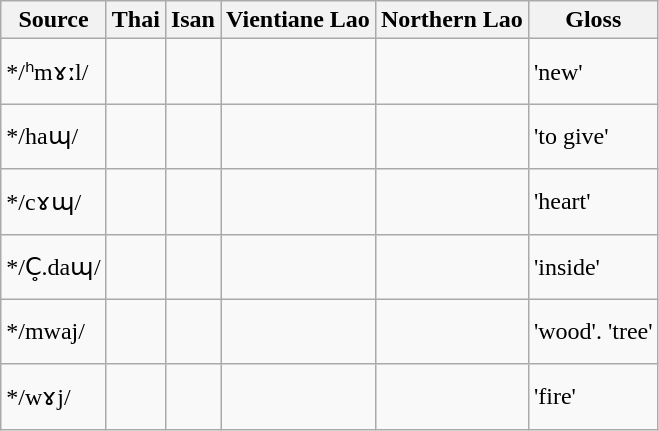<table class="wikitable">
<tr>
<th>Source</th>
<th>Thai</th>
<th>Isan</th>
<th>Vientiane Lao</th>
<th>Northern Lao</th>
<th>Gloss</th>
</tr>
<tr>
<td>*/ʰmɤːl/</td>
<td><br><br></td>
<td><br><br></td>
<td><br><br></td>
<td><br><br></td>
<td>'new'</td>
</tr>
<tr>
<td>*/haɰ/</td>
<td><br><br></td>
<td><br><br></td>
<td><br><br></td>
<td><br><br></td>
<td>'to give'</td>
</tr>
<tr>
<td>*/cɤɰ/</td>
<td><br><br></td>
<td><br><br></td>
<td><br><br></td>
<td><br><br></td>
<td>'heart'</td>
</tr>
<tr>
<td>*/C̥.daɰ/</td>
<td><br><br></td>
<td><br><br></td>
<td><br><br></td>
<td><br><br></td>
<td>'inside'</td>
</tr>
<tr>
<td>*/mwaj/</td>
<td><br><br></td>
<td><br><br></td>
<td><br><br></td>
<td><br><br></td>
<td>'wood'. 'tree'</td>
</tr>
<tr>
<td>*/wɤj/</td>
<td><br><br></td>
<td><br><br></td>
<td><br><br></td>
<td><br><br></td>
<td>'fire'</td>
</tr>
</table>
